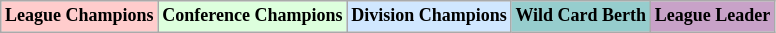<table class="wikitable"  style="margin:center; font-size:75%;">
<tr>
<td style="text-align:center; background:#fcc;"><strong>League Champions</strong></td>
<td style="text-align:center; background:#dfd;"><strong>Conference Champions</strong></td>
<td style="text-align:center; background:#d0e7ff;"><strong>Division Champions</strong></td>
<td style="text-align:center; background:#96cdcd;"><strong>Wild Card Berth</strong></td>
<td style="text-align:center; background:#c8a2c8;"><strong>League Leader</strong></td>
</tr>
</table>
